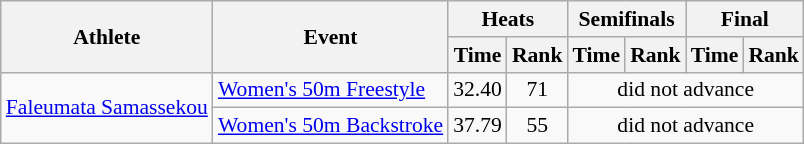<table class=wikitable style="font-size:90%">
<tr>
<th rowspan="2">Athlete</th>
<th rowspan="2">Event</th>
<th colspan="2">Heats</th>
<th colspan="2">Semifinals</th>
<th colspan="2">Final</th>
</tr>
<tr>
<th>Time</th>
<th>Rank</th>
<th>Time</th>
<th>Rank</th>
<th>Time</th>
<th>Rank</th>
</tr>
<tr>
<td rowspan="2"><a href='#'>Faleumata Samassekou</a></td>
<td><a href='#'>Women's 50m Freestyle</a></td>
<td align=center>32.40</td>
<td align=center>71</td>
<td align=center colspan=4>did not advance</td>
</tr>
<tr>
<td><a href='#'>Women's 50m Backstroke</a></td>
<td align=center>37.79</td>
<td align=center>55</td>
<td align=center colspan=4>did not advance</td>
</tr>
</table>
